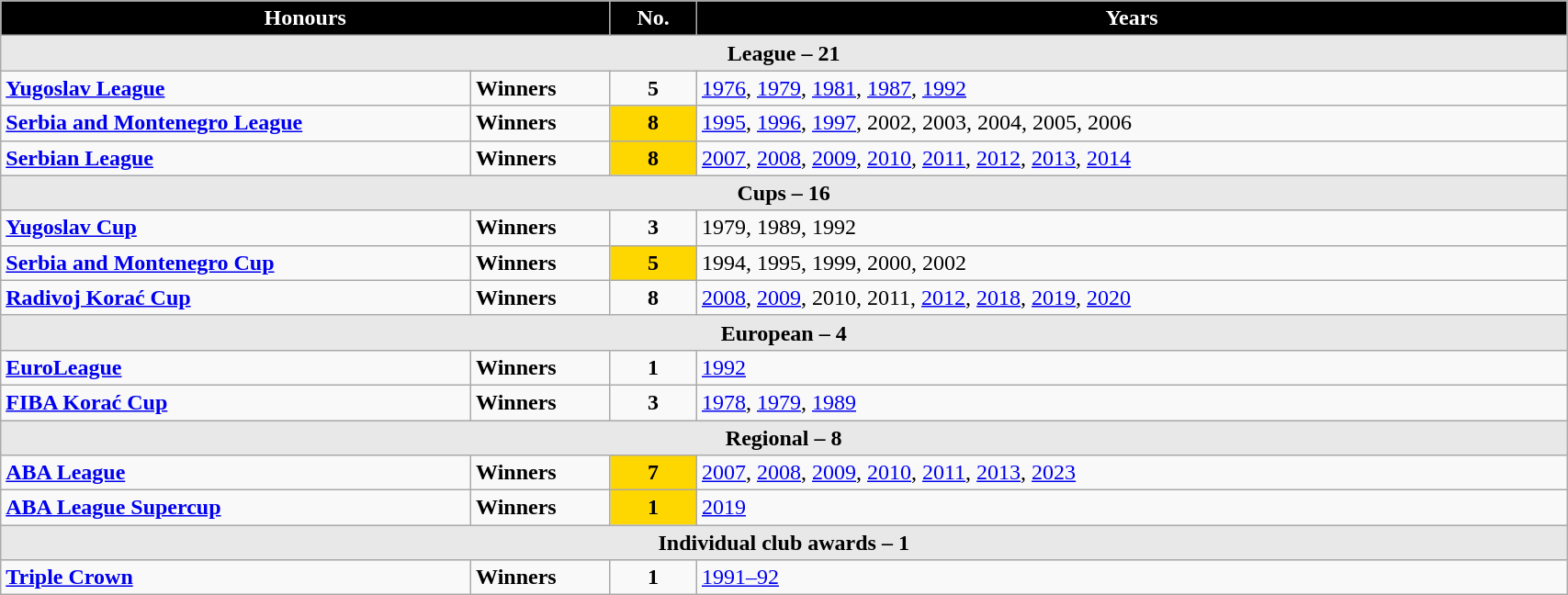<table class="wikitable" width=90%>
<tr>
<th width=35% colspan=2 style="background:black;color: white">Honours</th>
<th width=5% style="background:black;color: white">No.</th>
<th width=50% style="background:black;color: white">Years</th>
</tr>
<tr>
<th colspan=6 style="background:#E8E8E8;">League – 21</th>
</tr>
<tr>
<td><strong><a href='#'>Yugoslav League</a></strong></td>
<td><strong>Winners</strong></td>
<td align=center><strong>5</strong></td>
<td><a href='#'>1976</a>, <a href='#'>1979</a>, <a href='#'>1981</a>, <a href='#'>1987</a>, <a href='#'>1992</a></td>
</tr>
<tr>
<td><strong><a href='#'>Serbia and Montenegro League</a></strong></td>
<td><strong>Winners</strong></td>
<td bgcolor="gold" align=center><strong>8</strong></td>
<td><a href='#'>1995</a>, <a href='#'>1996</a>, <a href='#'>1997</a>, 2002, 2003, 2004, 2005, 2006</td>
</tr>
<tr>
<td><strong><a href='#'>Serbian League</a></strong></td>
<td><strong>Winners</strong></td>
<td bgcolor="gold" align=center><strong>8</strong></td>
<td><a href='#'>2007</a>, <a href='#'>2008</a>, <a href='#'>2009</a>, <a href='#'>2010</a>, <a href='#'>2011</a>, <a href='#'>2012</a>, <a href='#'>2013</a>, <a href='#'>2014</a></td>
</tr>
<tr>
<th colspan=6 style="background:#E8E8E8;">Cups – 16</th>
</tr>
<tr>
<td><strong><a href='#'>Yugoslav Cup</a></strong></td>
<td><strong>Winners</strong></td>
<td align=center><strong>3</strong></td>
<td>1979, 1989, 1992</td>
</tr>
<tr>
<td><strong><a href='#'>Serbia and Montenegro Cup</a></strong></td>
<td><strong>Winners</strong></td>
<td bgcolor="gold" align=center><strong>5</strong></td>
<td>1994, 1995, 1999, 2000, 2002</td>
</tr>
<tr>
<td><strong><a href='#'>Radivoj Korać Cup</a></strong></td>
<td><strong>Winners</strong></td>
<td align=center><strong>8</strong></td>
<td><a href='#'>2008</a>, <a href='#'>2009</a>, 2010, 2011, <a href='#'>2012</a>, <a href='#'>2018</a>, <a href='#'>2019</a>, <a href='#'>2020</a></td>
</tr>
<tr>
<th colspan=6 style="background:#E8E8E8;">European – 4</th>
</tr>
<tr>
<td><strong><a href='#'>EuroLeague</a></strong></td>
<td><strong>Winners</strong></td>
<td align=center><strong>1</strong></td>
<td><a href='#'>1992</a></td>
</tr>
<tr>
<td><strong><a href='#'>FIBA Korać Cup</a></strong></td>
<td><strong>Winners</strong></td>
<td align=center><strong>3</strong></td>
<td><a href='#'>1978</a>, <a href='#'>1979</a>, <a href='#'>1989</a></td>
</tr>
<tr>
<th colspan=6 style="background:#E8E8E8;">Regional – 8</th>
</tr>
<tr>
<td><strong><a href='#'>ABA League</a></strong></td>
<td><strong>Winners</strong></td>
<td bgcolor="gold" align=center><strong>7</strong></td>
<td><a href='#'>2007</a>, <a href='#'>2008</a>, <a href='#'>2009</a>, <a href='#'>2010</a>, <a href='#'>2011</a>, <a href='#'>2013</a>, <a href='#'>2023</a></td>
</tr>
<tr>
<td><strong><a href='#'>ABA League Supercup</a></strong></td>
<td><strong>Winners</strong></td>
<td bgcolor="gold" align=center><strong>1</strong></td>
<td><a href='#'>2019</a></td>
</tr>
<tr>
<th colspan=6 style="background:#E8E8E8;">Individual club awards – 1</th>
</tr>
<tr>
<td><strong><a href='#'>Triple Crown</a></strong></td>
<td><strong>Winners</strong></td>
<td align=center><strong>1</strong></td>
<td><a href='#'>1991–92</a></td>
</tr>
</table>
